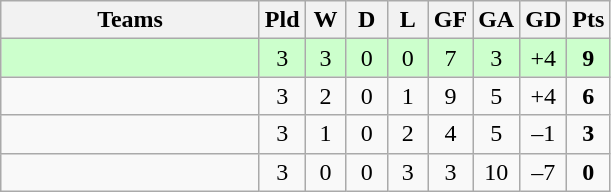<table class="wikitable" style="text-align: center;">
<tr>
<th width=165>Teams</th>
<th width=20>Pld</th>
<th width=20>W</th>
<th width=20>D</th>
<th width=20>L</th>
<th width=20>GF</th>
<th width=20>GA</th>
<th width=20>GD</th>
<th width=20>Pts</th>
</tr>
<tr align=center style="background:#ccffcc;">
<td style="text-align:left;"></td>
<td>3</td>
<td>3</td>
<td>0</td>
<td>0</td>
<td>7</td>
<td>3</td>
<td>+4</td>
<td><strong>9</strong></td>
</tr>
<tr align=center>
<td style="text-align:left;"></td>
<td>3</td>
<td>2</td>
<td>0</td>
<td>1</td>
<td>9</td>
<td>5</td>
<td>+4</td>
<td><strong>6</strong></td>
</tr>
<tr align=center>
<td style="text-align:left;"></td>
<td>3</td>
<td>1</td>
<td>0</td>
<td>2</td>
<td>4</td>
<td>5</td>
<td>–1</td>
<td><strong>3</strong></td>
</tr>
<tr align=center>
<td style="text-align:left;"></td>
<td>3</td>
<td>0</td>
<td>0</td>
<td>3</td>
<td>3</td>
<td>10</td>
<td>–7</td>
<td><strong>0</strong></td>
</tr>
</table>
